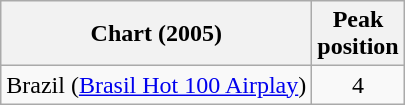<table class="wikitable sortable">
<tr>
<th style="text-align:center;">Chart (2005)</th>
<th style="text-align:center;">Peak<br>position</th>
</tr>
<tr>
<td align="left">Brazil (<a href='#'>Brasil Hot 100 Airplay</a>)</td>
<td align="center">4</td>
</tr>
</table>
